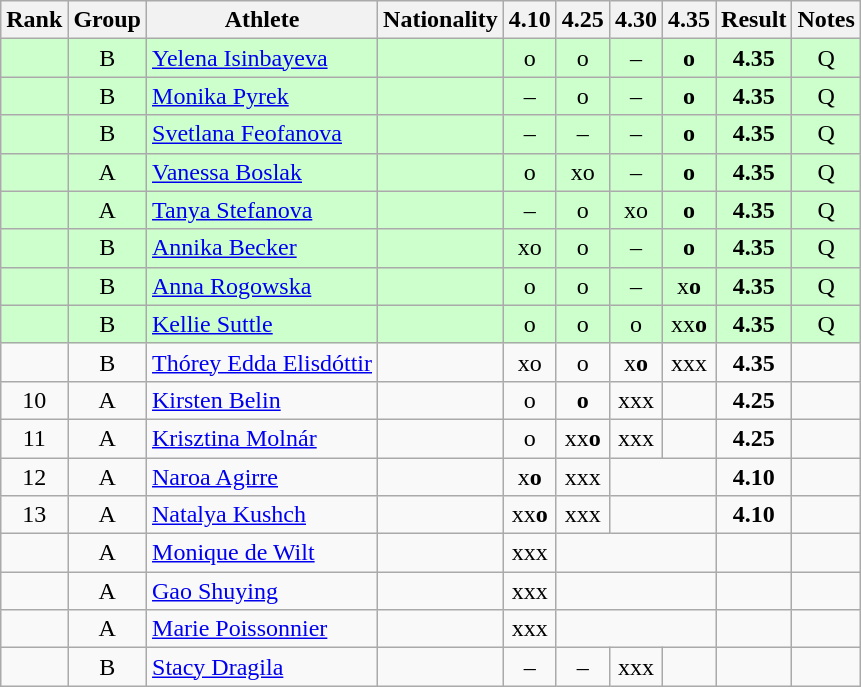<table class="wikitable sortable" style="text-align:center">
<tr>
<th>Rank</th>
<th>Group</th>
<th>Athlete</th>
<th>Nationality</th>
<th>4.10</th>
<th>4.25</th>
<th>4.30</th>
<th>4.35</th>
<th>Result</th>
<th>Notes</th>
</tr>
<tr bgcolor=ccffcc>
<td></td>
<td>B</td>
<td align="left"><a href='#'>Yelena Isinbayeva</a></td>
<td align=left></td>
<td>o</td>
<td>o</td>
<td>–</td>
<td><strong>o</strong></td>
<td><strong>4.35</strong></td>
<td>Q</td>
</tr>
<tr bgcolor=ccffcc>
<td></td>
<td>B</td>
<td align="left"><a href='#'>Monika Pyrek</a></td>
<td align=left></td>
<td>–</td>
<td>o</td>
<td>–</td>
<td><strong>o</strong></td>
<td><strong>4.35</strong></td>
<td>Q</td>
</tr>
<tr bgcolor=ccffcc>
<td></td>
<td>B</td>
<td align="left"><a href='#'>Svetlana Feofanova</a></td>
<td align=left></td>
<td>–</td>
<td>–</td>
<td>–</td>
<td><strong>o</strong></td>
<td><strong>4.35</strong></td>
<td>Q</td>
</tr>
<tr bgcolor=ccffcc>
<td></td>
<td>A</td>
<td align="left"><a href='#'>Vanessa Boslak</a></td>
<td align=left></td>
<td>o</td>
<td>xo</td>
<td>–</td>
<td><strong>o</strong></td>
<td><strong>4.35</strong></td>
<td>Q</td>
</tr>
<tr bgcolor=ccffcc>
<td></td>
<td>A</td>
<td align="left"><a href='#'>Tanya Stefanova</a></td>
<td align=left></td>
<td>–</td>
<td>o</td>
<td>xo</td>
<td><strong>o</strong></td>
<td><strong>4.35</strong></td>
<td>Q</td>
</tr>
<tr bgcolor=ccffcc>
<td></td>
<td>B</td>
<td align="left"><a href='#'>Annika Becker</a></td>
<td align=left></td>
<td>xo</td>
<td>o</td>
<td>–</td>
<td><strong>o</strong></td>
<td><strong>4.35</strong></td>
<td>Q</td>
</tr>
<tr bgcolor=ccffcc>
<td></td>
<td>B</td>
<td align="left"><a href='#'>Anna Rogowska</a></td>
<td align=left></td>
<td>o</td>
<td>o</td>
<td>–</td>
<td>x<strong>o</strong></td>
<td><strong>4.35</strong></td>
<td>Q</td>
</tr>
<tr bgcolor=ccffcc>
<td></td>
<td>B</td>
<td align="left"><a href='#'>Kellie Suttle</a></td>
<td align=left></td>
<td>o</td>
<td>o</td>
<td>o</td>
<td>xx<strong>o</strong></td>
<td><strong>4.35</strong></td>
<td>Q</td>
</tr>
<tr>
<td></td>
<td>B</td>
<td align="left"><a href='#'>Thórey Edda Elisdóttir</a></td>
<td align=left></td>
<td>xo</td>
<td>o</td>
<td>x<strong>o</strong></td>
<td>xxx</td>
<td><strong>4.35</strong></td>
<td></td>
</tr>
<tr>
<td>10</td>
<td>A</td>
<td align="left"><a href='#'>Kirsten Belin</a></td>
<td align=left></td>
<td>o</td>
<td><strong>o</strong></td>
<td>xxx</td>
<td></td>
<td><strong>4.25</strong></td>
<td></td>
</tr>
<tr>
<td>11</td>
<td>A</td>
<td align="left"><a href='#'>Krisztina Molnár</a></td>
<td align=left></td>
<td>o</td>
<td>xx<strong>o</strong></td>
<td>xxx</td>
<td></td>
<td><strong>4.25</strong></td>
<td></td>
</tr>
<tr>
<td>12</td>
<td>A</td>
<td align="left"><a href='#'>Naroa Agirre</a></td>
<td align=left></td>
<td>x<strong>o</strong></td>
<td>xxx</td>
<td colspan=2></td>
<td><strong>4.10</strong></td>
<td></td>
</tr>
<tr>
<td>13</td>
<td>A</td>
<td align="left"><a href='#'>Natalya Kushch</a></td>
<td align=left></td>
<td>xx<strong>o</strong></td>
<td>xxx</td>
<td colspan=2></td>
<td><strong>4.10</strong></td>
<td></td>
</tr>
<tr>
<td></td>
<td>A</td>
<td align="left"><a href='#'>Monique de Wilt</a></td>
<td align=left></td>
<td>xxx</td>
<td colspan=3></td>
<td><strong></strong></td>
<td></td>
</tr>
<tr>
<td></td>
<td>A</td>
<td align="left"><a href='#'>Gao Shuying</a></td>
<td align=left></td>
<td>xxx</td>
<td colspan=3></td>
<td><strong></strong></td>
<td></td>
</tr>
<tr>
<td></td>
<td>A</td>
<td align="left"><a href='#'>Marie Poissonnier</a></td>
<td align=left></td>
<td>xxx</td>
<td colspan=3></td>
<td><strong></strong></td>
<td></td>
</tr>
<tr>
<td></td>
<td>B</td>
<td align="left"><a href='#'>Stacy Dragila</a></td>
<td align=left></td>
<td>–</td>
<td>–</td>
<td>xxx</td>
<td></td>
<td><strong></strong></td>
<td></td>
</tr>
</table>
